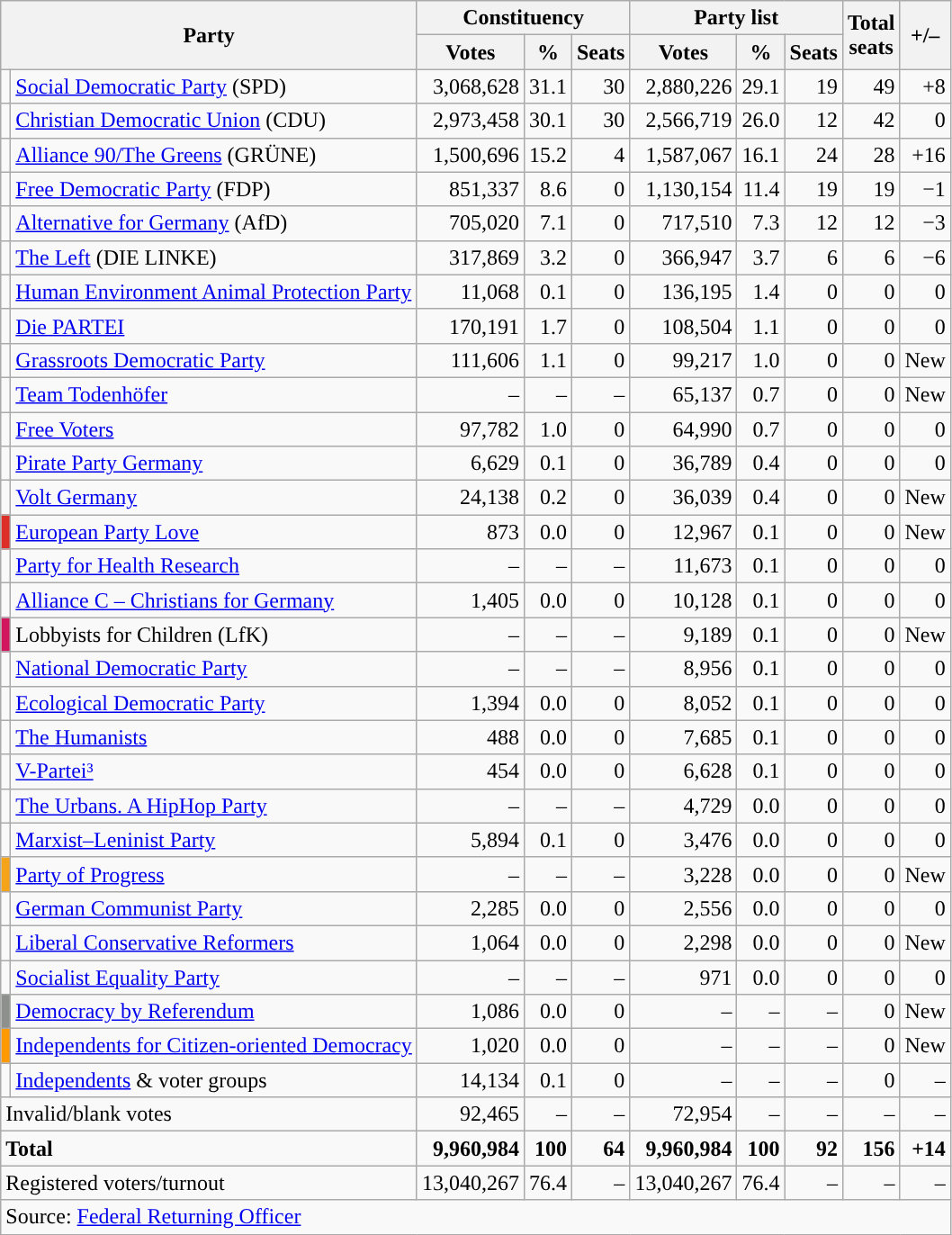<table class="wikitable" style="text-align:right">
<tr>
<th colspan="2" rowspan="2">Party</th>
<th colspan="3">Constituency</th>
<th colspan="3">Party list</th>
<th rowspan="2">Total<br>seats</th>
<th rowspan="2">+/–</th>
</tr>
<tr>
<th>Votes</th>
<th>%</th>
<th>Seats</th>
<th>Votes</th>
<th>%</th>
<th>Seats</th>
</tr>
<tr>
<td></td>
<td align="left"><a href='#'>Social Democratic Party</a> (SPD)</td>
<td>3,068,628</td>
<td>31.1</td>
<td>30</td>
<td>2,880,226</td>
<td>29.1</td>
<td>19</td>
<td>49</td>
<td>+8</td>
</tr>
<tr>
<td></td>
<td align="left"><a href='#'>Christian Democratic Union</a> (CDU)</td>
<td>2,973,458</td>
<td>30.1</td>
<td>30</td>
<td>2,566,719</td>
<td>26.0</td>
<td>12</td>
<td>42</td>
<td>0</td>
</tr>
<tr>
<td></td>
<td align="left"><a href='#'>Alliance 90/The Greens</a> (GRÜNE)</td>
<td>1,500,696</td>
<td>15.2</td>
<td>4</td>
<td>1,587,067</td>
<td>16.1</td>
<td>24</td>
<td>28</td>
<td>+16</td>
</tr>
<tr>
<td></td>
<td align="left"><a href='#'>Free Democratic Party</a> (FDP)</td>
<td>851,337</td>
<td>8.6</td>
<td>0</td>
<td>1,130,154</td>
<td>11.4</td>
<td>19</td>
<td>19</td>
<td>−1</td>
</tr>
<tr>
<td></td>
<td align="left"><a href='#'>Alternative for Germany</a> (AfD)</td>
<td>705,020</td>
<td>7.1</td>
<td>0</td>
<td>717,510</td>
<td>7.3</td>
<td>12</td>
<td>12</td>
<td>−3</td>
</tr>
<tr>
<td></td>
<td align="left"><a href='#'>The Left</a> (DIE LINKE)</td>
<td>317,869</td>
<td>3.2</td>
<td>0</td>
<td>366,947</td>
<td>3.7</td>
<td>6</td>
<td>6</td>
<td>−6</td>
</tr>
<tr>
<td style="background-color:"></td>
<td align="left"><a href='#'>Human Environment Animal Protection Party</a></td>
<td>11,068</td>
<td>0.1</td>
<td>0</td>
<td>136,195</td>
<td>1.4</td>
<td>0</td>
<td>0</td>
<td>0</td>
</tr>
<tr>
<td style="background-color:"></td>
<td align="left"><a href='#'>Die PARTEI</a></td>
<td>170,191</td>
<td>1.7</td>
<td>0</td>
<td>108,504</td>
<td>1.1</td>
<td>0</td>
<td>0</td>
<td>0</td>
</tr>
<tr>
<td style="background-color:"></td>
<td align="left"><a href='#'>Grassroots Democratic Party</a></td>
<td>111,606</td>
<td>1.1</td>
<td>0</td>
<td>99,217</td>
<td>1.0</td>
<td>0</td>
<td>0</td>
<td>New</td>
</tr>
<tr>
<td style="background-color:"></td>
<td align="left"><a href='#'>Team Todenhöfer</a></td>
<td>–</td>
<td>–</td>
<td>–</td>
<td>65,137</td>
<td>0.7</td>
<td>0</td>
<td>0</td>
<td>New</td>
</tr>
<tr>
<td style="background-color:"></td>
<td align="left"><a href='#'>Free Voters</a></td>
<td>97,782</td>
<td>1.0</td>
<td>0</td>
<td>64,990</td>
<td>0.7</td>
<td>0</td>
<td>0</td>
<td>0</td>
</tr>
<tr>
<td style="background-color:"></td>
<td align="left"><a href='#'>Pirate Party Germany</a></td>
<td>6,629</td>
<td>0.1</td>
<td>0</td>
<td>36,789</td>
<td>0.4</td>
<td>0</td>
<td>0</td>
<td>0</td>
</tr>
<tr>
<td style="background-color:"></td>
<td align="left"><a href='#'>Volt Germany</a></td>
<td>24,138</td>
<td>0.2</td>
<td>0</td>
<td>36,039</td>
<td>0.4</td>
<td>0</td>
<td>0</td>
<td>New</td>
</tr>
<tr>
<td style="background-color:#DC2F28"></td>
<td align="left"><a href='#'>European Party Love</a></td>
<td>873</td>
<td>0.0</td>
<td>0</td>
<td>12,967</td>
<td>0.1</td>
<td>0</td>
<td>0</td>
<td>New</td>
</tr>
<tr>
<td style="background-color:"></td>
<td align="left"><a href='#'>Party for Health Research</a></td>
<td>–</td>
<td>–</td>
<td>–</td>
<td>11,673</td>
<td>0.1</td>
<td>0</td>
<td>0</td>
<td>0</td>
</tr>
<tr>
<td style="background-color:"></td>
<td align="left"><a href='#'>Alliance C – Christians for Germany</a></td>
<td>1,405</td>
<td>0.0</td>
<td>0</td>
<td>10,128</td>
<td>0.1</td>
<td>0</td>
<td>0</td>
<td>0</td>
</tr>
<tr>
<td style="background-color:#D1165D"></td>
<td align="left">Lobbyists for Children (LfK)</td>
<td>–</td>
<td>–</td>
<td>–</td>
<td>9,189</td>
<td>0.1</td>
<td>0</td>
<td>0</td>
<td>New</td>
</tr>
<tr>
<td style="background-color:"></td>
<td align="left"><a href='#'>National Democratic Party</a></td>
<td>–</td>
<td>–</td>
<td>–</td>
<td>8,956</td>
<td>0.1</td>
<td>0</td>
<td>0</td>
<td>0</td>
</tr>
<tr>
<td style="background-color:"></td>
<td align="left"><a href='#'>Ecological Democratic Party</a></td>
<td>1,394</td>
<td>0.0</td>
<td>0</td>
<td>8,052</td>
<td>0.1</td>
<td>0</td>
<td>0</td>
<td>0</td>
</tr>
<tr>
<td style="background-color:"></td>
<td align="left"><a href='#'>The Humanists</a></td>
<td>488</td>
<td>0.0</td>
<td>0</td>
<td>7,685</td>
<td>0.1</td>
<td>0</td>
<td>0</td>
<td>0</td>
</tr>
<tr>
<td style="background-color:"></td>
<td align="left"><a href='#'>V-Partei³</a></td>
<td>454</td>
<td>0.0</td>
<td>0</td>
<td>6,628</td>
<td>0.1</td>
<td>0</td>
<td>0</td>
<td>0</td>
</tr>
<tr>
<td style="background-color:"></td>
<td align="left"><a href='#'>The Urbans. A HipHop Party</a></td>
<td>–</td>
<td>–</td>
<td>–</td>
<td>4,729</td>
<td>0.0</td>
<td>0</td>
<td>0</td>
<td>0</td>
</tr>
<tr>
<td style="background-color:"></td>
<td align="left"><a href='#'>Marxist–Leninist Party</a></td>
<td>5,894</td>
<td>0.1</td>
<td>0</td>
<td>3,476</td>
<td>0.0</td>
<td>0</td>
<td>0</td>
<td>0</td>
</tr>
<tr>
<td style="background-color:#F5A419"></td>
<td align="left"><a href='#'>Party of Progress</a></td>
<td>–</td>
<td>–</td>
<td>–</td>
<td>3,228</td>
<td>0.0</td>
<td>0</td>
<td>0</td>
<td>New</td>
</tr>
<tr>
<td style="background-color:"></td>
<td align="left"><a href='#'>German Communist Party</a></td>
<td>2,285</td>
<td>0.0</td>
<td>0</td>
<td>2,556</td>
<td>0.0</td>
<td>0</td>
<td>0</td>
<td>0</td>
</tr>
<tr>
<td style="background-color:"></td>
<td align="left"><a href='#'>Liberal Conservative Reformers</a></td>
<td>1,064</td>
<td>0.0</td>
<td>0</td>
<td>2,298</td>
<td>0.0</td>
<td>0</td>
<td>0</td>
<td>New</td>
</tr>
<tr>
<td style="background-color:"></td>
<td align="left"><a href='#'>Socialist Equality Party</a></td>
<td>–</td>
<td>–</td>
<td>–</td>
<td>971</td>
<td>0.0</td>
<td>0</td>
<td>0</td>
<td>0</td>
</tr>
<tr>
<td style="background-color:#8D908D"></td>
<td align="left"><a href='#'>Democracy by Referendum</a></td>
<td>1,086</td>
<td>0.0</td>
<td>0</td>
<td>–</td>
<td>–</td>
<td>–</td>
<td>0</td>
<td>New</td>
</tr>
<tr>
<td style="background-color:#FF9900"></td>
<td align="left"><a href='#'>Independents for Citizen-oriented Democracy</a></td>
<td>1,020</td>
<td>0.0</td>
<td>0</td>
<td>–</td>
<td>–</td>
<td>–</td>
<td>0</td>
<td>New</td>
</tr>
<tr>
<td style="background-color:"></td>
<td align="left"><a href='#'>Independents</a> & voter groups</td>
<td>14,134</td>
<td>0.1</td>
<td>0</td>
<td>–</td>
<td>–</td>
<td>–</td>
<td>0</td>
<td>–</td>
</tr>
<tr>
<td colspan="2" align="left">Invalid/blank votes</td>
<td>92,465</td>
<td>–</td>
<td>–</td>
<td>72,954</td>
<td>–</td>
<td>–</td>
<td>–</td>
<td>–</td>
</tr>
<tr>
<td colspan="2" align="left"><strong>Total</strong></td>
<td><strong>9,960,984</strong></td>
<td><strong>100</strong></td>
<td><strong>64</strong></td>
<td><strong>9,960,984</strong></td>
<td><strong>100</strong></td>
<td><strong>92</strong></td>
<td><strong>156</strong></td>
<td><strong>+14</strong></td>
</tr>
<tr>
<td colspan="2" align="left">Registered voters/turnout</td>
<td>13,040,267</td>
<td>76.4</td>
<td>–</td>
<td>13,040,267</td>
<td>76.4</td>
<td>–</td>
<td>–</td>
<td>–</td>
</tr>
<tr>
<td colspan="10" align="left">Source: <a href='#'>Federal Returning Officer</a></td>
</tr>
</table>
